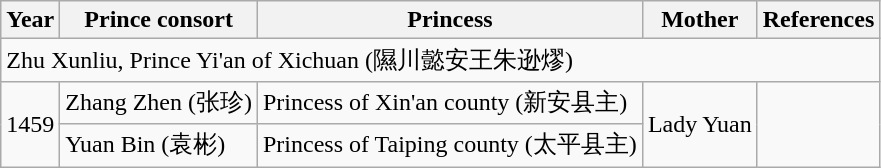<table class="wikitable">
<tr>
<th>Year</th>
<th>Prince consort</th>
<th>Princess</th>
<th>Mother</th>
<th>References</th>
</tr>
<tr>
<td colspan="5">Zhu Xunliu, Prince Yi'an of Xichuan (隰川懿安王朱逊熮)</td>
</tr>
<tr>
<td rowspan="2">1459</td>
<td>Zhang Zhen (张珍)</td>
<td>Princess of Xin'an county (新安县主)</td>
<td rowspan="2">Lady Yuan</td>
<td rowspan="2"></td>
</tr>
<tr>
<td>Yuan Bin (袁彬)</td>
<td>Princess of Taiping county (太平县主)</td>
</tr>
</table>
